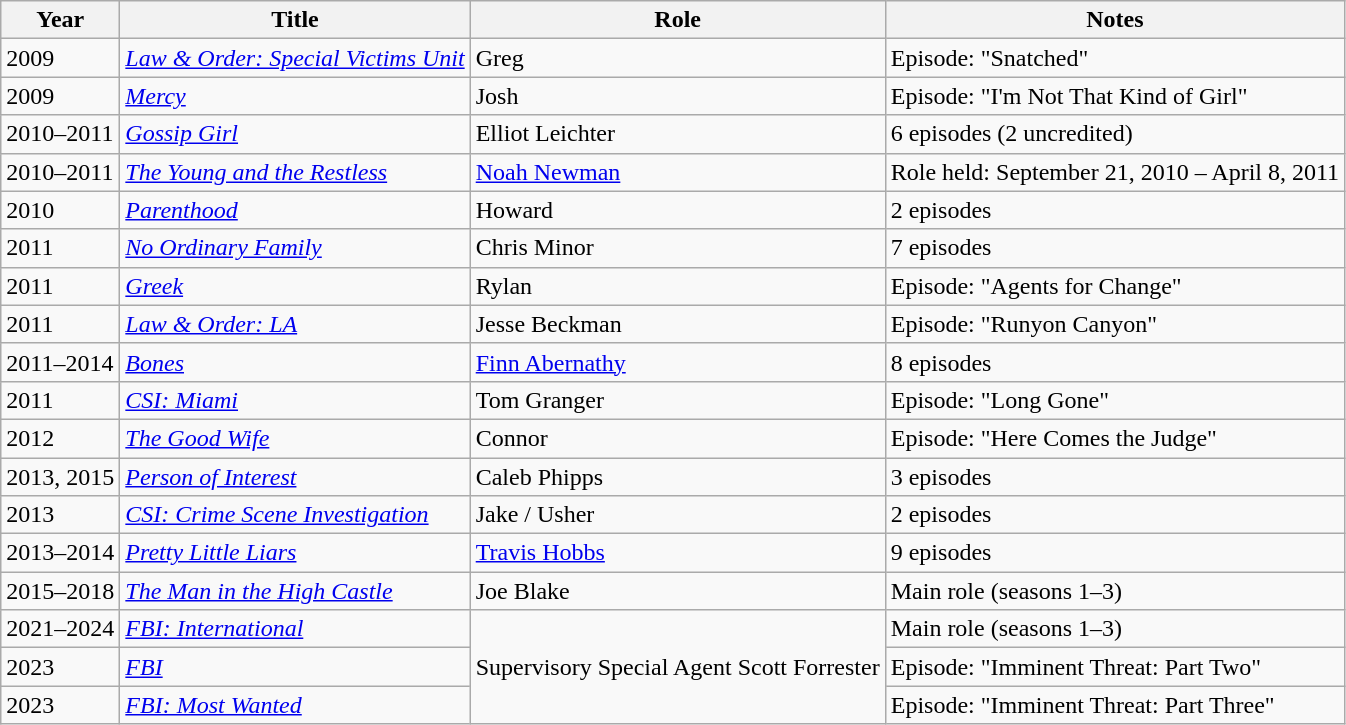<table class="wikitable sortable">
<tr>
<th>Year</th>
<th>Title</th>
<th>Role</th>
<th class="unsortable">Notes</th>
</tr>
<tr>
<td>2009</td>
<td><em><a href='#'>Law & Order: Special Victims Unit</a></em></td>
<td>Greg</td>
<td>Episode: "Snatched"</td>
</tr>
<tr>
<td>2009</td>
<td><em><a href='#'>Mercy</a></em></td>
<td>Josh</td>
<td>Episode: "I'm Not That Kind of Girl"</td>
</tr>
<tr>
<td>2010–2011</td>
<td><em><a href='#'>Gossip Girl</a></em></td>
<td>Elliot Leichter</td>
<td>6 episodes (2 uncredited)</td>
</tr>
<tr>
<td>2010–2011</td>
<td data-sort-value="Young and the Restless, The"><em><a href='#'>The Young and the Restless</a></em></td>
<td><a href='#'>Noah Newman</a></td>
<td>Role held: September 21, 2010 – April 8, 2011</td>
</tr>
<tr>
<td>2010</td>
<td><em><a href='#'>Parenthood</a></em></td>
<td>Howard</td>
<td>2 episodes</td>
</tr>
<tr>
<td>2011</td>
<td><em><a href='#'>No Ordinary Family</a></em></td>
<td>Chris Minor</td>
<td>7 episodes</td>
</tr>
<tr>
<td>2011</td>
<td><em><a href='#'>Greek</a></em></td>
<td>Rylan</td>
<td>Episode: "Agents for Change"</td>
</tr>
<tr>
<td>2011</td>
<td><em><a href='#'>Law & Order: LA</a></em></td>
<td>Jesse Beckman</td>
<td>Episode: "Runyon Canyon"</td>
</tr>
<tr>
<td>2011–2014</td>
<td><em><a href='#'>Bones</a></em></td>
<td><a href='#'>Finn Abernathy</a></td>
<td>8 episodes</td>
</tr>
<tr>
<td>2011</td>
<td><em><a href='#'>CSI: Miami</a></em></td>
<td>Tom Granger</td>
<td>Episode: "Long Gone"</td>
</tr>
<tr>
<td>2012</td>
<td data-sort-value="Good Wife, The"><em><a href='#'>The Good Wife</a></em></td>
<td>Connor</td>
<td>Episode: "Here Comes the Judge"</td>
</tr>
<tr>
<td>2013, 2015</td>
<td><em><a href='#'>Person of Interest</a></em></td>
<td>Caleb Phipps</td>
<td>3 episodes</td>
</tr>
<tr>
<td>2013</td>
<td><em><a href='#'>CSI: Crime Scene Investigation</a></em></td>
<td>Jake / Usher</td>
<td>2 episodes</td>
</tr>
<tr>
<td>2013–2014</td>
<td><em><a href='#'>Pretty Little Liars</a></em></td>
<td><a href='#'>Travis Hobbs</a></td>
<td>9 episodes</td>
</tr>
<tr>
<td>2015–2018</td>
<td data-sort-value="Man in the High Castle, The"><em><a href='#'>The Man in the High Castle</a></em></td>
<td>Joe Blake</td>
<td>Main role (seasons 1–3)</td>
</tr>
<tr>
<td>2021–2024</td>
<td><em><a href='#'>FBI: International</a></em></td>
<td rowspan="3">Supervisory Special Agent Scott Forrester</td>
<td>Main role (seasons 1–3)</td>
</tr>
<tr>
<td>2023</td>
<td><em><a href='#'>FBI</a></em></td>
<td>Episode: "Imminent Threat: Part Two"</td>
</tr>
<tr>
<td>2023</td>
<td><em><a href='#'>FBI: Most Wanted</a></em></td>
<td>Episode: "Imminent Threat: Part Three"</td>
</tr>
</table>
